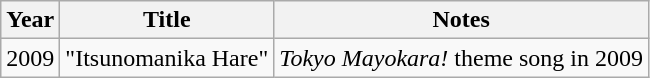<table class="wikitable">
<tr>
<th>Year</th>
<th>Title</th>
<th>Notes</th>
</tr>
<tr>
<td>2009</td>
<td>"Itsunomanika Hare"</td>
<td><em>Tokyo Mayokara!</em> theme song in 2009</td>
</tr>
</table>
